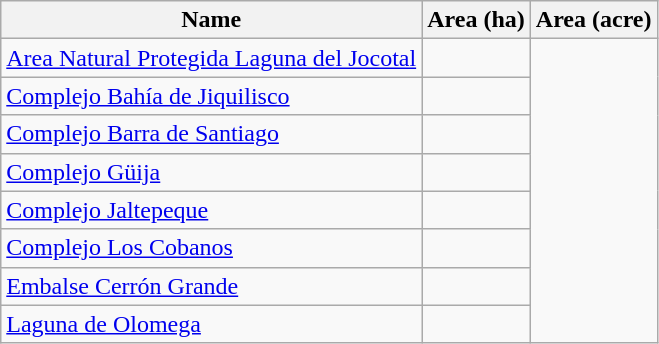<table class="wikitable sortable">
<tr>
<th scope="col" align=left>Name</th>
<th scope="col">Area (ha)</th>
<th scope="col">Area (acre)</th>
</tr>
<tr ---->
<td><a href='#'>Area Natural Protegida Laguna del Jocotal</a></td>
<td></td>
</tr>
<tr ---->
<td><a href='#'>Complejo Bahía de Jiquilisco</a></td>
<td></td>
</tr>
<tr ---->
<td><a href='#'>Complejo Barra de Santiago</a></td>
<td></td>
</tr>
<tr ---->
<td><a href='#'>Complejo Güija</a></td>
<td></td>
</tr>
<tr ---->
<td><a href='#'>Complejo Jaltepeque</a></td>
<td></td>
</tr>
<tr ---->
<td><a href='#'>Complejo Los Cobanos</a></td>
<td></td>
</tr>
<tr ---->
<td><a href='#'>Embalse Cerrón Grande</a></td>
<td></td>
</tr>
<tr ---->
<td><a href='#'>Laguna de Olomega</a></td>
<td></td>
</tr>
</table>
